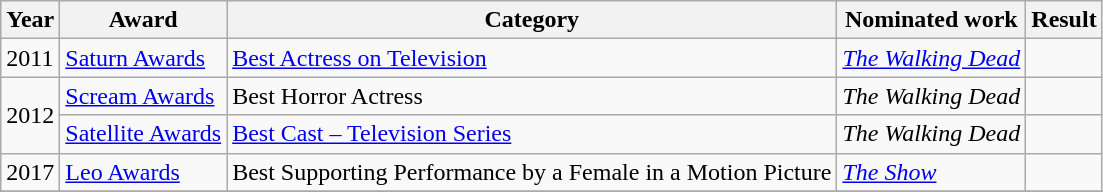<table class="wikitable plainrowheaders sortable">
<tr>
<th scope="col">Year</th>
<th scope="col">Award</th>
<th scope="col">Category</th>
<th scope="col">Nominated work</th>
<th scope="col">Result</th>
</tr>
<tr>
<td>2011</td>
<td><a href='#'>Saturn Awards</a></td>
<td><a href='#'>Best Actress on Television</a></td>
<td><em><a href='#'>The Walking Dead</a></em></td>
<td></td>
</tr>
<tr>
<td rowspan="2">2012</td>
<td><a href='#'>Scream Awards</a></td>
<td>Best Horror Actress</td>
<td><em>The Walking Dead</em></td>
<td></td>
</tr>
<tr>
<td><a href='#'>Satellite Awards</a></td>
<td><a href='#'>Best Cast – Television Series</a></td>
<td><em>The Walking Dead</em></td>
<td></td>
</tr>
<tr>
<td>2017</td>
<td><a href='#'>Leo Awards</a></td>
<td>Best Supporting Performance by a Female in a Motion Picture</td>
<td><em><a href='#'>The Show</a></em></td>
<td></td>
</tr>
<tr>
</tr>
</table>
